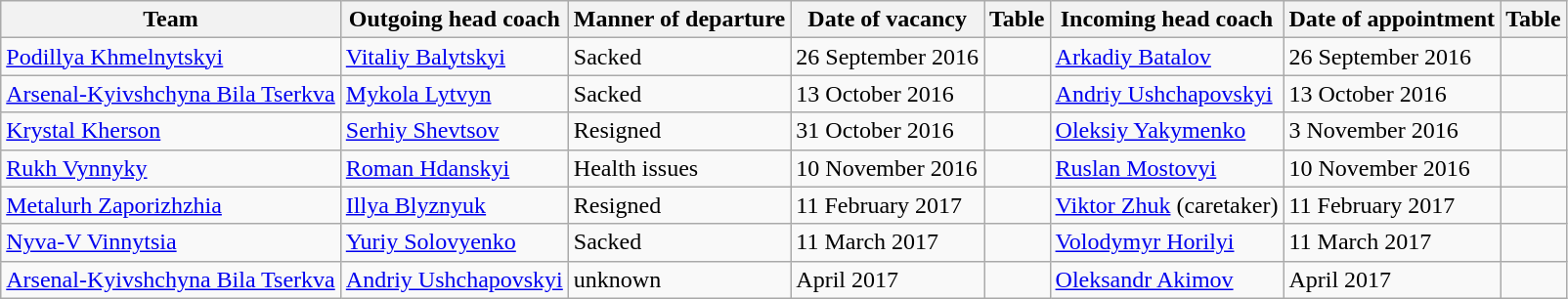<table class="wikitable sortable">
<tr>
<th>Team</th>
<th>Outgoing head coach</th>
<th>Manner of departure</th>
<th>Date of vacancy</th>
<th>Table</th>
<th>Incoming head coach</th>
<th>Date of appointment</th>
<th>Table</th>
</tr>
<tr>
<td><a href='#'>Podillya Khmelnytskyi</a></td>
<td> <a href='#'>Vitaliy Balytskyi</a></td>
<td>Sacked</td>
<td>26 September 2016</td>
<td></td>
<td> <a href='#'>Arkadiy Batalov</a></td>
<td>26 September 2016</td>
<td></td>
</tr>
<tr>
<td><a href='#'>Arsenal-Kyivshchyna Bila Tserkva</a></td>
<td> <a href='#'>Mykola Lytvyn</a></td>
<td>Sacked</td>
<td>13 October 2016</td>
<td></td>
<td> <a href='#'>Andriy Ushchapovskyi</a></td>
<td>13 October 2016</td>
<td></td>
</tr>
<tr>
<td><a href='#'>Krystal Kherson</a></td>
<td> <a href='#'>Serhiy Shevtsov</a></td>
<td>Resigned</td>
<td>31 October 2016</td>
<td></td>
<td> <a href='#'>Oleksiy Yakymenko</a></td>
<td>3 November 2016</td>
<td></td>
</tr>
<tr>
<td><a href='#'>Rukh Vynnyky</a></td>
<td> <a href='#'>Roman Hdanskyi</a></td>
<td>Health issues</td>
<td>10 November 2016</td>
<td></td>
<td> <a href='#'>Ruslan Mostovyi</a></td>
<td>10 November 2016</td>
<td></td>
</tr>
<tr>
<td><a href='#'>Metalurh Zaporizhzhia</a></td>
<td> <a href='#'>Illya Blyznyuk</a></td>
<td>Resigned</td>
<td>11 February 2017</td>
<td></td>
<td> <a href='#'>Viktor Zhuk</a> (caretaker)</td>
<td>11 February 2017</td>
<td></td>
</tr>
<tr>
<td><a href='#'>Nyva-V Vinnytsia</a></td>
<td> <a href='#'>Yuriy Solovyenko</a></td>
<td>Sacked</td>
<td>11 March 2017</td>
<td></td>
<td> <a href='#'>Volodymyr Horilyi</a></td>
<td>11 March 2017</td>
<td></td>
</tr>
<tr>
<td><a href='#'>Arsenal-Kyivshchyna Bila Tserkva</a></td>
<td> <a href='#'>Andriy Ushchapovskyi</a></td>
<td>unknown</td>
<td>April 2017</td>
<td></td>
<td> <a href='#'>Oleksandr Akimov</a></td>
<td>April 2017</td>
<td></td>
</tr>
</table>
